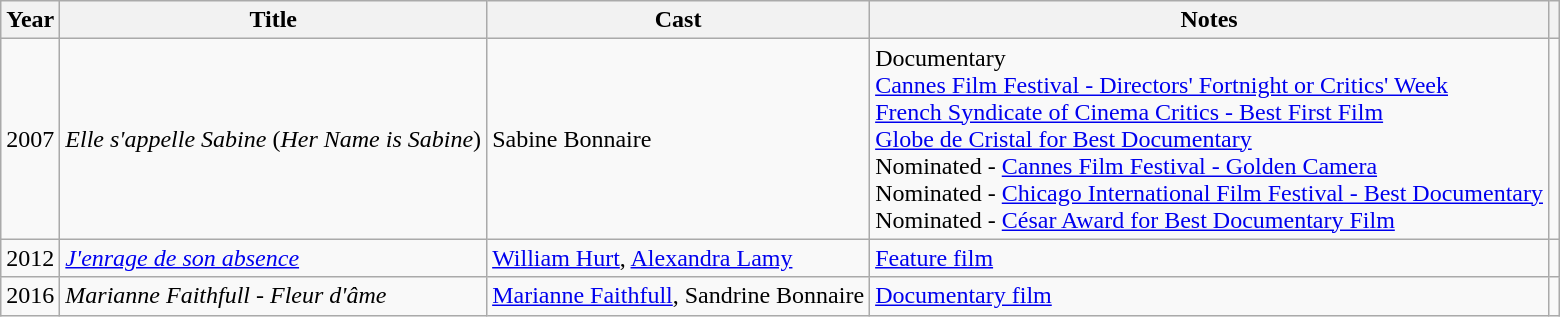<table class="wikitable sortable">
<tr>
<th>Year</th>
<th>Title</th>
<th>Cast</th>
<th class="unsortable">Notes</th>
<th class="unsortable"></th>
</tr>
<tr>
<td>2007</td>
<td><em>Elle s'appelle Sabine</em> (<em>Her Name is Sabine</em>)</td>
<td>Sabine Bonnaire</td>
<td>Documentary<br><a href='#'>Cannes Film Festival - Directors' Fortnight or Critics' Week</a><br><a href='#'>French Syndicate of Cinema Critics - Best First Film</a><br><a href='#'>Globe de Cristal for Best Documentary</a><br>Nominated - <a href='#'>Cannes Film Festival - Golden Camera</a><br>Nominated - <a href='#'>Chicago International Film Festival - Best Documentary</a><br>Nominated - <a href='#'>César Award for Best Documentary Film</a></td>
<td></td>
</tr>
<tr>
<td>2012</td>
<td><em><a href='#'>J'enrage de son absence</a></em></td>
<td><a href='#'>William Hurt</a>, <a href='#'>Alexandra Lamy</a></td>
<td><a href='#'>Feature film</a></td>
<td></td>
</tr>
<tr>
<td>2016</td>
<td><em>Marianne Faithfull - Fleur d'âme</em></td>
<td><a href='#'>Marianne Faithfull</a>, Sandrine Bonnaire</td>
<td><a href='#'>Documentary film</a></td>
<td></td>
</tr>
</table>
